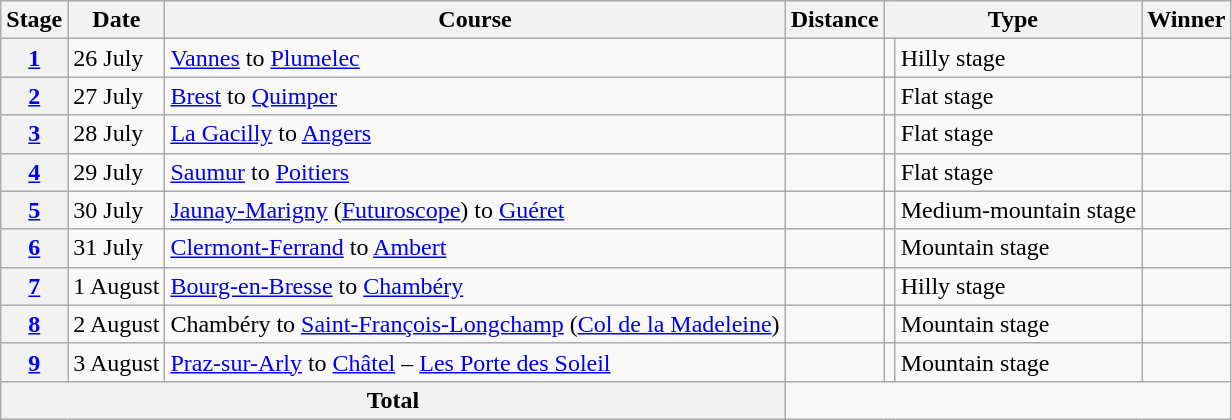<table class="wikitable sortable">
<tr>
<th scope="col">Stage</th>
<th scope="col">Date</th>
<th scope="col">Course</th>
<th scope="col">Distance</th>
<th colspan="2" scope="col">Type</th>
<th>Winner</th>
</tr>
<tr>
<th><a href='#'>1</a></th>
<td>26 July</td>
<td><a href='#'>Vannes</a> to <a href='#'>Plumelec</a></td>
<td></td>
<td></td>
<td>Hilly stage</td>
<td></td>
</tr>
<tr>
<th><a href='#'>2</a></th>
<td>27 July</td>
<td><a href='#'>Brest</a> to <a href='#'>Quimper</a></td>
<td></td>
<td></td>
<td>Flat stage</td>
<td></td>
</tr>
<tr>
<th><a href='#'>3</a></th>
<td>28 July</td>
<td><a href='#'>La Gacilly</a> to <a href='#'>Angers</a></td>
<td></td>
<td></td>
<td>Flat stage</td>
<td></td>
</tr>
<tr>
<th><a href='#'>4</a></th>
<td>29 July</td>
<td><a href='#'>Saumur</a> to <a href='#'>Poitiers</a></td>
<td></td>
<td></td>
<td>Flat stage</td>
<td></td>
</tr>
<tr>
<th><a href='#'>5</a></th>
<td>30 July</td>
<td><a href='#'>Jaunay-Marigny</a> (<a href='#'>Futuroscope</a>) to <a href='#'>Guéret</a></td>
<td></td>
<td></td>
<td>Medium-mountain stage</td>
<td></td>
</tr>
<tr>
<th><a href='#'>6</a></th>
<td>31 July</td>
<td><a href='#'>Clermont-Ferrand</a> to <a href='#'>Ambert</a></td>
<td></td>
<td></td>
<td>Mountain stage</td>
<td></td>
</tr>
<tr>
<th><a href='#'>7</a></th>
<td>1 August</td>
<td><a href='#'>Bourg-en-Bresse</a> to <a href='#'>Chambéry</a></td>
<td></td>
<td></td>
<td>Hilly stage</td>
<td></td>
</tr>
<tr>
<th><a href='#'>8</a></th>
<td>2 August</td>
<td>Chambéry to <a href='#'>Saint-François-Longchamp</a> (<a href='#'>Col de la Madeleine</a>)</td>
<td></td>
<td></td>
<td>Mountain stage</td>
<td></td>
</tr>
<tr>
<th><a href='#'>9</a></th>
<td>3 August</td>
<td><a href='#'>Praz-sur-Arly</a> to <a href='#'>Châtel</a> – <a href='#'>Les Porte des Soleil</a></td>
<td></td>
<td></td>
<td>Mountain stage</td>
<td></td>
</tr>
<tr>
<th colspan="3">Total</th>
<td colspan="4"></td>
</tr>
</table>
